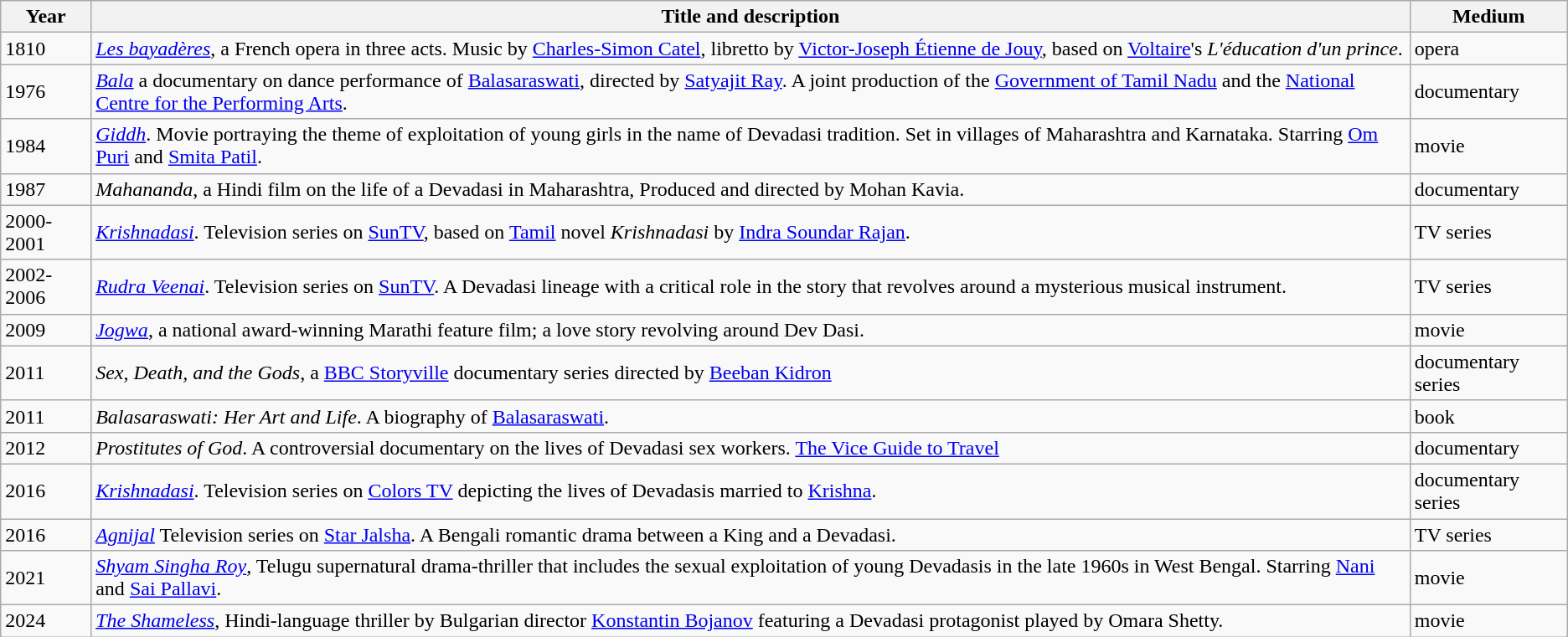<table class="wikitable sortable">
<tr>
<th>Year</th>
<th>Title and description</th>
<th>Medium</th>
</tr>
<tr>
<td>1810</td>
<td><em><a href='#'>Les bayadères</a></em>, a French opera in three acts. Music by <a href='#'>Charles-Simon Catel</a>, libretto by <a href='#'>Victor-Joseph Étienne de Jouy</a>, based on <a href='#'>Voltaire</a>'s <em>L'éducation d'un prince</em>.</td>
<td>opera</td>
</tr>
<tr>
<td>1976</td>
<td><em><a href='#'>Bala</a></em> a documentary on dance performance of <a href='#'>Balasaraswati</a>, directed by <a href='#'>Satyajit Ray</a>. A joint production of the <a href='#'>Government of Tamil Nadu</a> and the <a href='#'>National Centre for the Performing Arts</a>.</td>
<td>documentary</td>
</tr>
<tr>
<td>1984</td>
<td><em><a href='#'>Giddh</a></em>. Movie portraying the theme of exploitation of young girls in the name of Devadasi tradition. Set in villages of Maharashtra and Karnataka. Starring <a href='#'>Om Puri</a> and <a href='#'>Smita Patil</a>.</td>
<td>movie</td>
</tr>
<tr>
<td>1987</td>
<td><em>Mahananda</em>, a Hindi film on the life of a Devadasi in Maharashtra, Produced and directed by Mohan Kavia.</td>
<td>documentary</td>
</tr>
<tr>
<td>2000-2001</td>
<td><em><a href='#'>Krishnadasi</a></em>. Television series on <a href='#'>SunTV</a>, based on <a href='#'>Tamil</a> novel <em>Krishnadasi</em> by <a href='#'>Indra Soundar Rajan</a>.</td>
<td>TV series</td>
</tr>
<tr>
<td>2002-2006</td>
<td><em><a href='#'>Rudra Veenai</a></em>. Television series on <a href='#'>SunTV</a>. A Devadasi lineage with a critical role in the story that revolves around a mysterious musical instrument.</td>
<td>TV series</td>
</tr>
<tr>
<td>2009</td>
<td><em><a href='#'>Jogwa</a></em>, a national award-winning Marathi feature film; a love story revolving around Dev Dasi.</td>
<td>movie</td>
</tr>
<tr>
<td>2011</td>
<td><em>Sex, Death, and the Gods</em>, a <a href='#'>BBC Storyville</a> documentary series directed by <a href='#'>Beeban Kidron</a></td>
<td>documentary series</td>
</tr>
<tr>
<td>2011</td>
<td><em>Balasaraswati: Her Art and Life</em>. A biography of <a href='#'>Balasaraswati</a>.</td>
<td>book</td>
</tr>
<tr>
<td>2012</td>
<td><em>Prostitutes of God</em>. A controversial documentary on the lives of Devadasi sex workers. <a href='#'>The Vice Guide to Travel</a></td>
<td>documentary</td>
</tr>
<tr>
<td>2016</td>
<td><em><a href='#'>Krishnadasi</a></em>. Television series on <a href='#'>Colors TV</a> depicting the lives of Devadasis married to <a href='#'>Krishna</a>.</td>
<td>documentary series</td>
</tr>
<tr>
<td>2016</td>
<td><em><a href='#'>Agnijal</a></em> Television series on <a href='#'>Star Jalsha</a>. A Bengali romantic drama between a King and a Devadasi.</td>
<td>TV series</td>
</tr>
<tr>
<td>2021</td>
<td><em><a href='#'>Shyam Singha Roy</a></em>, Telugu supernatural drama-thriller that includes the sexual exploitation of young Devadasis in the late 1960s in West Bengal. Starring <a href='#'>Nani</a> and <a href='#'>Sai Pallavi</a>.</td>
<td>movie</td>
</tr>
<tr>
<td>2024</td>
<td><em><a href='#'>The Shameless</a></em>, Hindi-language thriller by Bulgarian director <a href='#'>Konstantin Bojanov</a> featuring a Devadasi protagonist played by Omara Shetty.</td>
<td>movie</td>
</tr>
</table>
